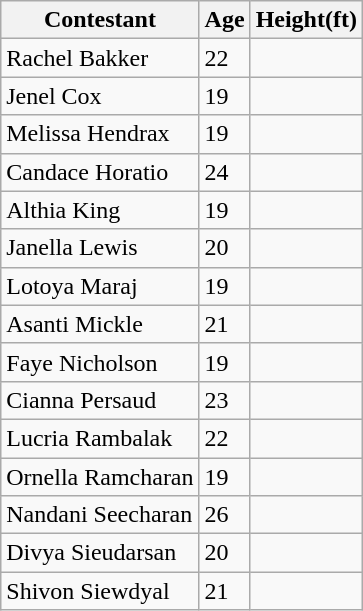<table class="sortable wikitable">
<tr>
<th>Contestant</th>
<th>Age</th>
<th>Height(ft)</th>
</tr>
<tr>
<td>Rachel Bakker</td>
<td>22</td>
<td></td>
</tr>
<tr>
<td>Jenel Cox</td>
<td>19</td>
<td></td>
</tr>
<tr>
<td>Melissa Hendrax</td>
<td>19</td>
<td></td>
</tr>
<tr>
<td>Candace Horatio</td>
<td>24</td>
<td></td>
</tr>
<tr>
<td>Althia King</td>
<td>19</td>
<td></td>
</tr>
<tr>
<td>Janella Lewis</td>
<td>20</td>
<td></td>
</tr>
<tr>
<td>Lotoya Maraj</td>
<td>19</td>
<td></td>
</tr>
<tr>
<td>Asanti Mickle</td>
<td>21</td>
<td></td>
</tr>
<tr>
<td>Faye Nicholson</td>
<td>19</td>
<td></td>
</tr>
<tr>
<td>Cianna Persaud</td>
<td>23</td>
<td></td>
</tr>
<tr>
<td>Lucria Rambalak</td>
<td>22</td>
<td></td>
</tr>
<tr>
<td>Ornella Ramcharan</td>
<td>19</td>
<td></td>
</tr>
<tr>
<td>Nandani Seecharan</td>
<td>26</td>
<td></td>
</tr>
<tr>
<td>Divya Sieudarsan</td>
<td>20</td>
<td></td>
</tr>
<tr>
<td>Shivon Siewdyal</td>
<td>21</td>
<td></td>
</tr>
</table>
